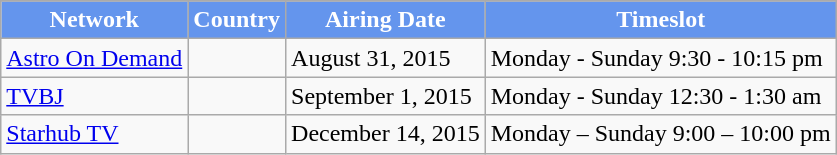<table class="wikitable">
<tr style="background:cornflowerblue; color:white" align="center">
</tr>
<tr>
<th style="background:cornflowerblue; color:white" align="center">Network</th>
<th style="background:cornflowerblue; color:white" align="center">Country</th>
<th style="background:cornflowerblue; color:white" align="center">Airing Date</th>
<th style="background:cornflowerblue; color:white" align="center">Timeslot</th>
</tr>
<tr>
<td><a href='#'>Astro On Demand</a></td>
<td></td>
<td>August 31, 2015</td>
<td>Monday - Sunday  9:30 - 10:15 pm</td>
</tr>
<tr>
<td><a href='#'>TVBJ</a></td>
<td></td>
<td>September 1, 2015</td>
<td>Monday - Sunday 12:30 - 1:30 am</td>
</tr>
<tr>
<td><a href='#'>Starhub TV</a></td>
<td></td>
<td>December 14, 2015</td>
<td>Monday – Sunday 9:00 – 10:00 pm</td>
</tr>
</table>
